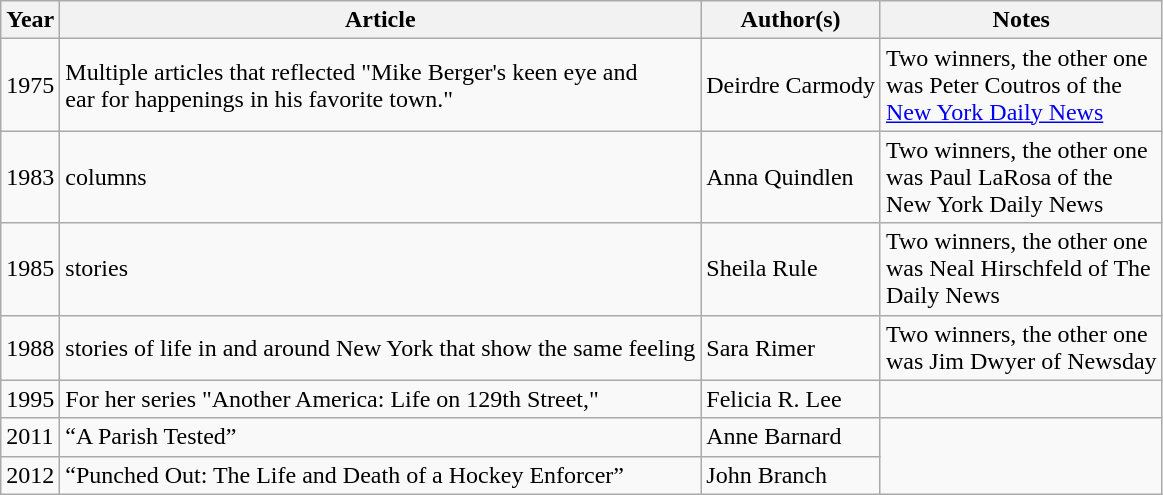<table class="wikitable">
<tr>
<th>Year</th>
<th>Article</th>
<th>Author(s)</th>
<th>Notes</th>
</tr>
<tr>
<td>1975</td>
<td>Multiple articles that reflected "Mike Berger's keen eye and<br>ear for happenings in his favorite town."</td>
<td>Deirdre Carmody</td>
<td>Two winners, the other one<br>was Peter Coutros of the<br><a href='#'>New York Daily News</a></td>
</tr>
<tr>
<td>1983</td>
<td> columns</td>
<td>Anna Quindlen</td>
<td>Two winners, the other one<br>was Paul LaRosa of the<br>New York Daily News</td>
</tr>
<tr>
<td>1985</td>
<td> stories</td>
<td>Sheila Rule</td>
<td>Two winners, the other one<br>was Neal Hirschfeld of The<br>Daily News</td>
</tr>
<tr>
<td>1988</td>
<td>stories of life in and around New York that show the same feeling<br></td>
<td>Sara Rimer</td>
<td>Two winners, the other one<br>was Jim Dwyer of Newsday</td>
</tr>
<tr>
<td>1995</td>
<td>For her series "Another America: Life on 129th Street,"</td>
<td>Felicia R. Lee</td>
<td></td>
</tr>
<tr>
<td>2011</td>
<td>“A Parish Tested”</td>
<td>Anne Barnard</td>
<td rowspan="2"></td>
</tr>
<tr>
<td>2012</td>
<td>“Punched Out: The Life and Death of a Hockey Enforcer”</td>
<td>John Branch</td>
</tr>
</table>
